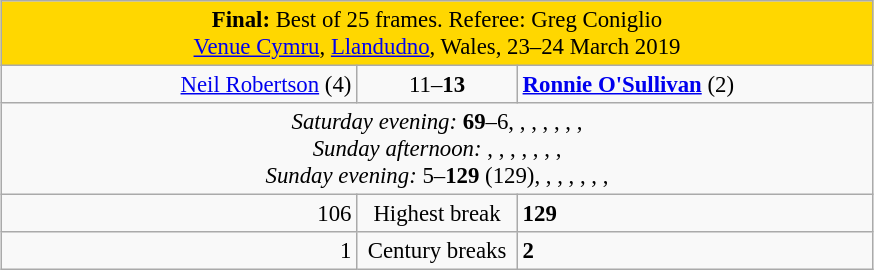<table class="wikitable" style="font-size: 95%; margin: 1em auto 1em auto;">
<tr>
<td colspan="3" align="center" bgcolor="#ffd700"><strong>Final:</strong> Best of 25 frames. Referee: Greg Coniglio<br><a href='#'>Venue Cymru</a>, <a href='#'>Llandudno</a>, Wales, 23–24 March 2019</td>
</tr>
<tr>
<td width="230" align="right"><a href='#'>Neil Robertson</a> (4)<br></td>
<td width="100" align="center">11–<strong>13</strong></td>
<td width="230"><strong><a href='#'>Ronnie O'Sullivan</a></strong> (2)<br></td>
</tr>
<tr>
<td colspan="3" align="center" style="font-size: 100%"><em>Saturday evening:</em> <strong>69</strong>–6, , , , , , , <br><em>Sunday afternoon:</em> , , , , , , , <br><em>Sunday evening:</em> 5–<strong>129</strong> (129), , , , , , , </td>
</tr>
<tr>
<td align="right">106</td>
<td align="center">Highest break</td>
<td><strong>129</strong></td>
</tr>
<tr>
<td align="right">1</td>
<td align="center">Century breaks</td>
<td><strong>2</strong></td>
</tr>
</table>
